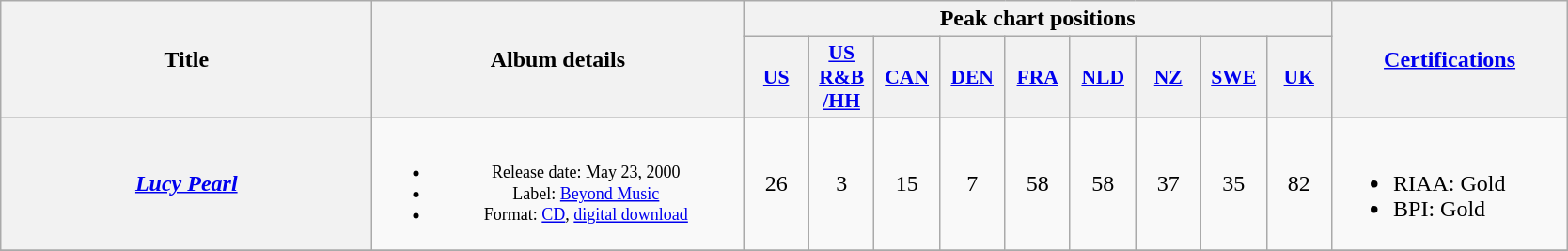<table class="wikitable plainrowheaders" style="text-align:center;" border="1">
<tr>
<th scope="col" rowspan="2" style="width:16em;">Title</th>
<th scope="col" rowspan="2" style="width:16em;">Album details</th>
<th scope="col" colspan="9">Peak chart positions</th>
<th scope="col" rowspan="2" style="width:10em;"><a href='#'>Certifications</a></th>
</tr>
<tr>
<th scope="col" style="width:2.75em;font-size:90%;"><a href='#'>US</a><br></th>
<th scope="col" style="width:2.75em;font-size:90%;"><a href='#'>US R&B<br>/HH</a><br></th>
<th scope="col" style="width:2.75em;font-size:90%;"><a href='#'>CAN</a><br></th>
<th scope="col" style="width:2.75em;font-size:90%;"><a href='#'>DEN</a><br></th>
<th scope="col" style="width:2.75em;font-size:90%;"><a href='#'>FRA</a><br></th>
<th scope="col" style="width:2.75em;font-size:90%;"><a href='#'>NLD</a><br></th>
<th scope="col" style="width:2.75em;font-size:90%;"><a href='#'>NZ</a><br></th>
<th scope="col" style="width:2.75em;font-size:90%;"><a href='#'>SWE</a><br></th>
<th scope="col" style="width:2.75em;font-size:90%;"><a href='#'>UK</a><br></th>
</tr>
<tr>
<th scope="row"><em><a href='#'>Lucy Pearl</a></em></th>
<td style="font-size:12px;"><br><ul><li>Release date: May 23, 2000</li><li>Label: <a href='#'>Beyond Music</a></li><li>Format: <a href='#'>CD</a>, <a href='#'>digital download</a></li></ul></td>
<td>26</td>
<td>3</td>
<td>15</td>
<td>7</td>
<td>58</td>
<td>58</td>
<td>37</td>
<td>35</td>
<td>82</td>
<td align="left"><br><ul><li>RIAA: Gold</li><li>BPI: Gold</li></ul></td>
</tr>
<tr>
</tr>
</table>
